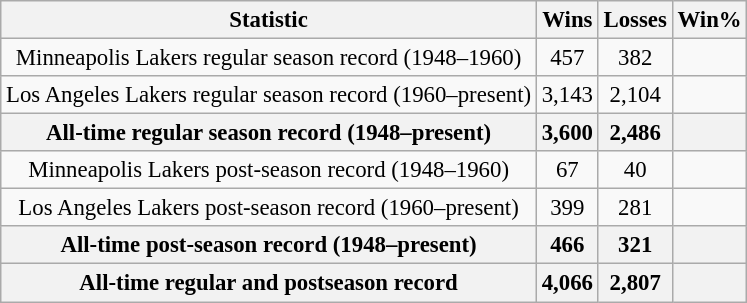<table class="wikitable" style="text-align:center; font-size:95%">
<tr>
<th>Statistic</th>
<th>Wins</th>
<th>Losses</th>
<th>Win%</th>
</tr>
<tr>
<td>Minneapolis Lakers regular season record (1948–1960)</td>
<td>457</td>
<td>382</td>
<td></td>
</tr>
<tr>
<td>Los Angeles Lakers regular season record (1960–present)</td>
<td>3,143</td>
<td>2,104</td>
<td></td>
</tr>
<tr>
<th>All-time regular season record (1948–present)</th>
<th>3,600</th>
<th>2,486</th>
<th></th>
</tr>
<tr>
<td>Minneapolis Lakers post-season record (1948–1960)</td>
<td>67</td>
<td>40</td>
<td></td>
</tr>
<tr>
<td>Los Angeles Lakers post-season record (1960–present)</td>
<td>399</td>
<td>281</td>
<td></td>
</tr>
<tr>
<th>All-time post-season record (1948–present)</th>
<th>466</th>
<th>321</th>
<th></th>
</tr>
<tr>
<th>All-time regular and postseason record</th>
<th>4,066</th>
<th>2,807</th>
<th></th>
</tr>
</table>
